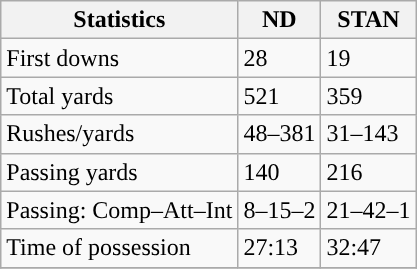<table class="wikitable" style="float: left;">
<tr>
<th>Statistics</th>
<th>ND</th>
<th>STAN</th>
</tr>
<tr>
<td>First downs</td>
<td>28</td>
<td>19</td>
</tr>
<tr>
<td>Total yards</td>
<td>521</td>
<td>359</td>
</tr>
<tr>
<td>Rushes/yards</td>
<td>48–381</td>
<td>31–143</td>
</tr>
<tr>
<td>Passing yards</td>
<td>140</td>
<td>216</td>
</tr>
<tr>
<td>Passing: Comp–Att–Int</td>
<td>8–15–2</td>
<td>21–42–1</td>
</tr>
<tr>
<td>Time of possession</td>
<td>27:13</td>
<td>32:47</td>
</tr>
<tr>
</tr>
</table>
